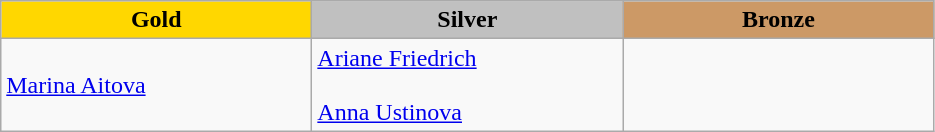<table class="wikitable" style="text-align:left">
<tr align="center">
<td width=200 bgcolor=gold><strong>Gold</strong></td>
<td width=200 bgcolor=silver><strong>Silver</strong></td>
<td width=200 bgcolor=CC9966><strong>Bronze</strong></td>
</tr>
<tr>
<td><a href='#'>Marina Aitova</a><br><em></em></td>
<td><a href='#'>Ariane Friedrich</a><br><em></em><br><a href='#'>Anna Ustinova</a><br><em></em></td>
<td></td>
</tr>
</table>
